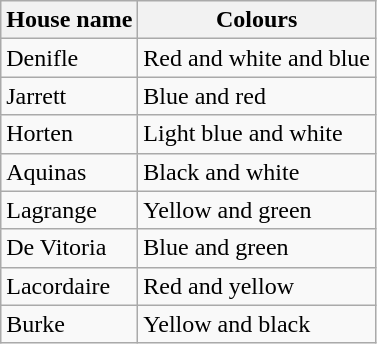<table class="wikitable">
<tr>
<th>House name</th>
<th>Colours</th>
</tr>
<tr>
<td>Denifle</td>
<td>Red and white and blue</td>
</tr>
<tr>
<td>Jarrett</td>
<td>Blue and red</td>
</tr>
<tr>
<td>Horten</td>
<td>Light blue and white</td>
</tr>
<tr>
<td>Aquinas</td>
<td>Black and white</td>
</tr>
<tr>
<td>Lagrange</td>
<td>Yellow and green</td>
</tr>
<tr>
<td>De Vitoria</td>
<td>Blue and green</td>
</tr>
<tr>
<td>Lacordaire</td>
<td>Red and yellow</td>
</tr>
<tr>
<td>Burke</td>
<td>Yellow and black</td>
</tr>
</table>
